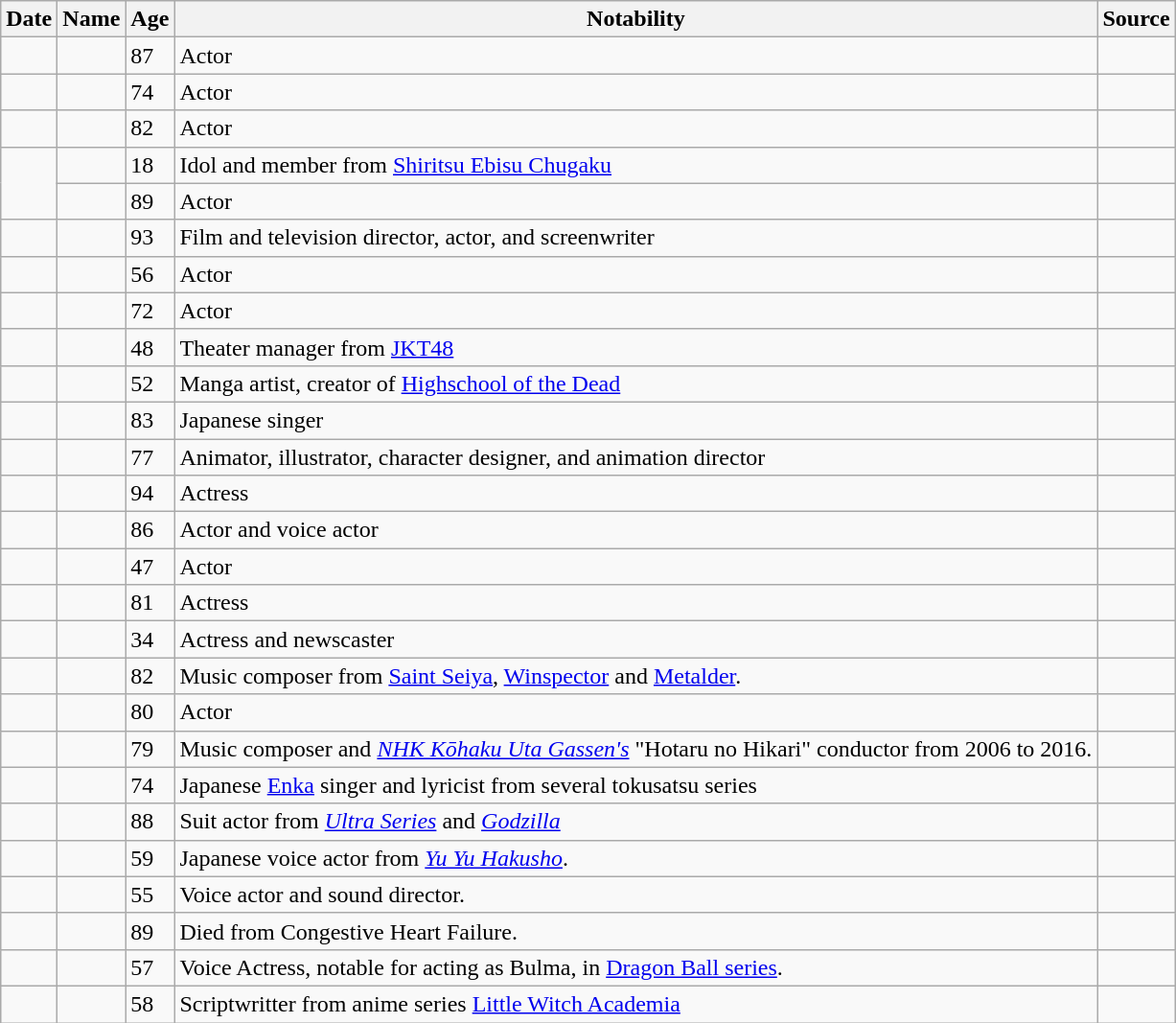<table class="wikitable sortable">
<tr>
<th scope="col">Date</th>
<th scope="col">Name</th>
<th scope="col">Age</th>
<th class="unsortable" scope="col">Notability</th>
<th class="unsortable" scope="col">Source</th>
</tr>
<tr>
<td></td>
<td></td>
<td>87</td>
<td>Actor</td>
<td></td>
</tr>
<tr>
<td></td>
<td></td>
<td>74</td>
<td>Actor</td>
<td></td>
</tr>
<tr>
<td></td>
<td></td>
<td>82</td>
<td>Actor</td>
<td></td>
</tr>
<tr>
<td rowspan="2"></td>
<td></td>
<td>18</td>
<td>Idol and member from <a href='#'>Shiritsu Ebisu Chugaku</a></td>
<td></td>
</tr>
<tr>
<td></td>
<td>89</td>
<td>Actor</td>
<td></td>
</tr>
<tr>
<td></td>
<td></td>
<td>93</td>
<td>Film and television director, actor, and screenwriter</td>
<td></td>
</tr>
<tr>
<td></td>
<td></td>
<td>56</td>
<td>Actor</td>
<td></td>
</tr>
<tr>
<td></td>
<td></td>
<td>72</td>
<td>Actor</td>
<td></td>
</tr>
<tr>
<td></td>
<td></td>
<td>48</td>
<td>Theater manager from <a href='#'>JKT48</a></td>
<td></td>
</tr>
<tr>
<td></td>
<td></td>
<td>52</td>
<td>Manga artist, creator of <a href='#'>Highschool of the Dead</a></td>
<td></td>
</tr>
<tr>
<td></td>
<td></td>
<td>83</td>
<td>Japanese singer</td>
<td></td>
</tr>
<tr>
<td></td>
<td></td>
<td>77</td>
<td>Animator, illustrator, character designer, and animation director</td>
<td></td>
</tr>
<tr>
<td></td>
<td></td>
<td>94</td>
<td>Actress</td>
<td></td>
</tr>
<tr>
<td></td>
<td></td>
<td>86</td>
<td>Actor and voice actor</td>
<td></td>
</tr>
<tr>
<td></td>
<td></td>
<td>47</td>
<td>Actor</td>
<td></td>
</tr>
<tr>
<td></td>
<td></td>
<td>81</td>
<td>Actress</td>
<td></td>
</tr>
<tr>
<td></td>
<td></td>
<td>34</td>
<td>Actress and newscaster</td>
<td></td>
</tr>
<tr>
<td></td>
<td></td>
<td>82</td>
<td>Music composer from <a href='#'>Saint Seiya</a>, <a href='#'>Winspector</a> and <a href='#'>Metalder</a>.</td>
<td></td>
</tr>
<tr>
<td></td>
<td></td>
<td>80</td>
<td>Actor</td>
<td></td>
</tr>
<tr>
<td></td>
<td></td>
<td>79</td>
<td>Music composer and <em><a href='#'>NHK Kōhaku Uta Gassen's</a></em> "Hotaru no Hikari" conductor from 2006 to 2016.</td>
<td></td>
</tr>
<tr>
<td></td>
<td></td>
<td>74</td>
<td>Japanese <a href='#'>Enka</a> singer and lyricist from several tokusatsu series</td>
<td></td>
</tr>
<tr>
<td></td>
<td></td>
<td>88</td>
<td>Suit actor from <em><a href='#'>Ultra Series</a></em> and <em><a href='#'>Godzilla</a></em></td>
<td></td>
</tr>
<tr>
<td></td>
<td></td>
<td>59</td>
<td>Japanese voice actor from <em><a href='#'>Yu Yu Hakusho</a></em>.</td>
<td></td>
</tr>
<tr>
<td></td>
<td></td>
<td>55</td>
<td>Voice actor and sound director.</td>
<td></td>
</tr>
<tr>
<td></td>
<td></td>
<td>89</td>
<td>Died from Congestive Heart Failure.</td>
<td></td>
</tr>
<tr>
<td></td>
<td></td>
<td>57</td>
<td>Voice Actress, notable for acting as Bulma, in <a href='#'>Dragon Ball series</a>.</td>
<td></td>
</tr>
<tr>
<td></td>
<td></td>
<td>58</td>
<td>Scriptwritter from anime series <a href='#'>Little Witch Academia</a></td>
<td></td>
</tr>
</table>
